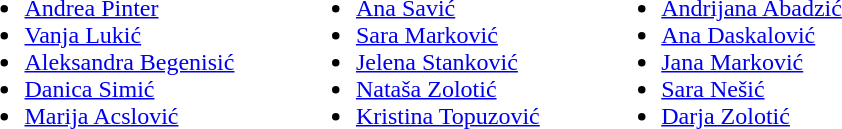<table>
<tr>
<td valign="top"><br><ul><li><a href='#'>Andrea Pinter</a></li><li><a href='#'>Vanja Lukić</a></li><li><a href='#'>Aleksandra Begenisić</a></li><li><a href='#'>Danica Simić</a></li><li><a href='#'>Marija Acslović</a></li></ul></td>
<td width="33"> </td>
<td valign="top"><br><ul><li><a href='#'>Ana Savić</a></li><li><a href='#'>Sara Marković</a></li><li><a href='#'>Jelena Stanković</a></li><li><a href='#'>Nataša Zolotić</a></li><li><a href='#'>Kristina Topuzović</a></li></ul></td>
<td width="33"> </td>
<td valign="top"><br><ul><li><a href='#'>Andrijana Abadzić</a></li><li><a href='#'>Ana Daskalović</a></li><li><a href='#'>Jana Marković</a></li><li><a href='#'>Sara Nešić</a></li><li><a href='#'>Darja Zolotić</a></li></ul></td>
</tr>
</table>
